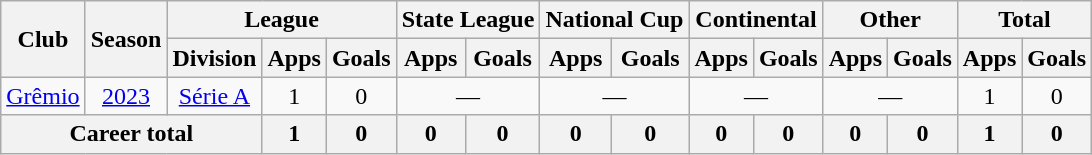<table class="wikitable" style="text-align:center">
<tr>
<th rowspan="2">Club</th>
<th rowspan="2">Season</th>
<th colspan="3">League</th>
<th colspan="2">State League</th>
<th colspan="2">National Cup</th>
<th colspan="2">Continental</th>
<th colspan="2">Other</th>
<th colspan="2">Total</th>
</tr>
<tr>
<th>Division</th>
<th>Apps</th>
<th>Goals</th>
<th>Apps</th>
<th>Goals</th>
<th>Apps</th>
<th>Goals</th>
<th>Apps</th>
<th>Goals</th>
<th>Apps</th>
<th>Goals</th>
<th>Apps</th>
<th>Goals</th>
</tr>
<tr>
<td><a href='#'>Grêmio</a></td>
<td><a href='#'>2023</a></td>
<td><a href='#'>Série A</a></td>
<td>1</td>
<td>0</td>
<td colspan="2">—</td>
<td colspan="2">—</td>
<td colspan="2">—</td>
<td colspan="2">—</td>
<td>1</td>
<td>0</td>
</tr>
<tr>
<th colspan="3">Career total</th>
<th>1</th>
<th>0</th>
<th>0</th>
<th>0</th>
<th>0</th>
<th>0</th>
<th>0</th>
<th>0</th>
<th>0</th>
<th>0</th>
<th>1</th>
<th>0</th>
</tr>
</table>
